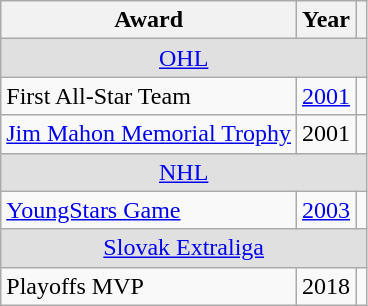<table class="wikitable">
<tr>
<th>Award</th>
<th>Year</th>
<th></th>
</tr>
<tr ALIGN="center" bgcolor="#e0e0e0">
<td colspan="3"><a href='#'>OHL</a></td>
</tr>
<tr>
<td>First All-Star Team</td>
<td><a href='#'>2001</a></td>
<td></td>
</tr>
<tr>
<td><a href='#'>Jim Mahon Memorial Trophy</a></td>
<td>2001</td>
<td></td>
</tr>
<tr ALIGN="center" bgcolor="#e0e0e0">
<td colspan="3"><a href='#'>NHL</a></td>
</tr>
<tr>
<td><a href='#'>YoungStars Game</a></td>
<td><a href='#'>2003</a></td>
<td></td>
</tr>
<tr ALIGN="center" bgcolor="#e0e0e0">
<td colspan="3"><a href='#'>Slovak Extraliga</a></td>
</tr>
<tr>
<td>Playoffs MVP</td>
<td>2018</td>
<td></td>
</tr>
</table>
